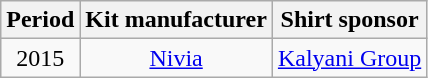<table class="wikitable" style="text-align:center;margin-left:1em;float:center">
<tr>
<th>Period</th>
<th>Kit manufacturer</th>
<th>Shirt sponsor</th>
</tr>
<tr>
<td>2015</td>
<td><a href='#'>Nivia</a></td>
<td><a href='#'>Kalyani Group</a></td>
</tr>
</table>
